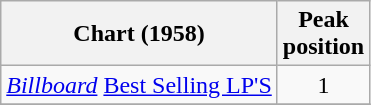<table class="wikitable sortable plainrowheaders" style="text-align:center">
<tr>
<th scope="col">Chart (1958)</th>
<th scope="col">Peak<br>position</th>
</tr>
<tr>
<td><em><a href='#'>Billboard</a></em> <a href='#'>Best Selling LP'S</a></td>
<td>1</td>
</tr>
<tr>
</tr>
</table>
